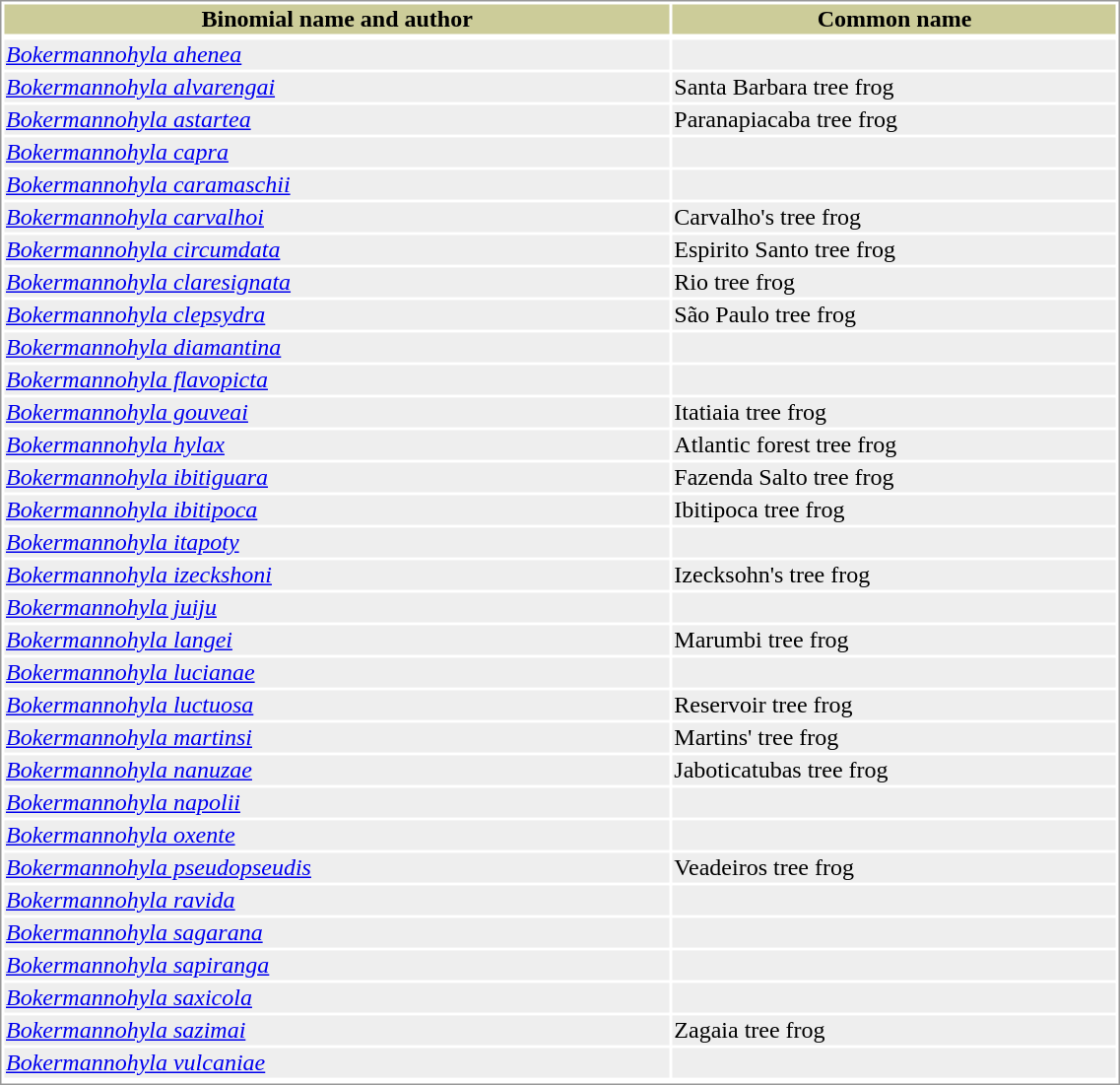<table style="text-align:left; border:1px solid #999999; width: 60%">
<tr style="background:#CCCC99; text-align: center; ">
<th style="width: 60%; ">Binomial name and author</th>
<th style="width: 40%; ">Common name</th>
</tr>
<tr>
</tr>
<tr style="background:#EEEEEE;">
<td><em><a href='#'>Bokermannohyla ahenea</a></em> </td>
<td></td>
</tr>
<tr style="background:#EEEEEE;">
<td><em><a href='#'>Bokermannohyla alvarengai</a></em> </td>
<td>Santa Barbara tree frog</td>
</tr>
<tr style="background:#EEEEEE;">
<td><em><a href='#'>Bokermannohyla astartea</a></em> </td>
<td>Paranapiacaba tree frog</td>
</tr>
<tr style="background:#EEEEEE;">
<td><em><a href='#'>Bokermannohyla capra</a></em> </td>
<td></td>
</tr>
<tr style="background:#EEEEEE;">
<td><em><a href='#'>Bokermannohyla caramaschii</a></em> </td>
<td></td>
</tr>
<tr style="background:#EEEEEE;">
<td><em><a href='#'>Bokermannohyla carvalhoi</a></em> </td>
<td>Carvalho's tree frog</td>
</tr>
<tr style="background:#EEEEEE;">
<td><em><a href='#'>Bokermannohyla circumdata</a></em> </td>
<td>Espirito Santo tree frog</td>
</tr>
<tr style="background:#EEEEEE;">
<td><em><a href='#'>Bokermannohyla claresignata</a></em> </td>
<td>Rio tree frog</td>
</tr>
<tr style="background:#EEEEEE;">
<td><em><a href='#'>Bokermannohyla clepsydra</a></em> </td>
<td>São Paulo tree frog</td>
</tr>
<tr style="background:#EEEEEE;">
<td><em><a href='#'>Bokermannohyla diamantina</a></em> </td>
<td></td>
</tr>
<tr style="background:#EEEEEE;">
<td><em><a href='#'>Bokermannohyla flavopicta</a></em> </td>
<td></td>
</tr>
<tr style="background:#EEEEEE;">
<td><em><a href='#'>Bokermannohyla gouveai</a></em> </td>
<td>Itatiaia tree frog</td>
</tr>
<tr style="background:#EEEEEE;">
<td><em><a href='#'>Bokermannohyla hylax</a></em> </td>
<td>Atlantic forest tree frog</td>
</tr>
<tr style="background:#EEEEEE;">
<td><em><a href='#'>Bokermannohyla ibitiguara</a></em> </td>
<td>Fazenda Salto tree frog</td>
</tr>
<tr style="background:#EEEEEE;">
<td><em><a href='#'>Bokermannohyla ibitipoca</a></em> </td>
<td>Ibitipoca tree frog</td>
</tr>
<tr style="background:#EEEEEE;">
<td><em><a href='#'>Bokermannohyla itapoty</a></em> </td>
<td></td>
</tr>
<tr style="background:#EEEEEE;">
<td><em><a href='#'>Bokermannohyla izeckshoni</a></em> </td>
<td>Izecksohn's tree frog</td>
</tr>
<tr style="background:#EEEEEE;">
<td><em><a href='#'>Bokermannohyla juiju</a></em> </td>
<td></td>
</tr>
<tr style="background:#EEEEEE;">
<td><em><a href='#'>Bokermannohyla langei</a></em> </td>
<td>Marumbi tree frog</td>
</tr>
<tr style="background:#EEEEEE;">
<td><em><a href='#'>Bokermannohyla lucianae</a></em> </td>
<td></td>
</tr>
<tr style="background:#EEEEEE;">
<td><em><a href='#'>Bokermannohyla luctuosa</a></em> </td>
<td>Reservoir tree frog</td>
</tr>
<tr style="background:#EEEEEE;">
<td><em><a href='#'>Bokermannohyla martinsi</a></em> </td>
<td>Martins' tree frog</td>
</tr>
<tr style="background:#EEEEEE;">
<td><em><a href='#'>Bokermannohyla nanuzae</a></em> </td>
<td>Jaboticatubas tree frog</td>
</tr>
<tr style="background:#EEEEEE;">
<td><em><a href='#'>Bokermannohyla napolii</a></em> </td>
<td></td>
</tr>
<tr style="background:#EEEEEE;">
<td><em><a href='#'>Bokermannohyla oxente</a></em> </td>
<td></td>
</tr>
<tr style="background:#EEEEEE;">
<td><em><a href='#'>Bokermannohyla pseudopseudis</a></em> </td>
<td>Veadeiros tree frog</td>
</tr>
<tr style="background:#EEEEEE;">
<td><em><a href='#'>Bokermannohyla ravida</a></em> </td>
<td></td>
</tr>
<tr style="background:#EEEEEE;">
<td><em><a href='#'>Bokermannohyla sagarana</a></em> </td>
<td></td>
</tr>
<tr style="background:#EEEEEE;">
<td><em><a href='#'>Bokermannohyla sapiranga</a></em> </td>
<td></td>
</tr>
<tr style="background:#EEEEEE;">
<td><em><a href='#'>Bokermannohyla saxicola</a></em> </td>
<td></td>
</tr>
<tr style="background:#EEEEEE;">
<td><em><a href='#'>Bokermannohyla sazimai</a></em> </td>
<td>Zagaia tree frog</td>
</tr>
<tr style="background:#EEEEEE;">
<td><em><a href='#'>Bokermannohyla vulcaniae</a></em> </td>
<td></td>
</tr>
<tr>
</tr>
</table>
